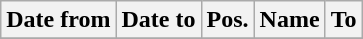<table class="wikitable">
<tr>
<th>Date from</th>
<th>Date to</th>
<th>Pos.</th>
<th>Name</th>
<th>To</th>
</tr>
<tr>
</tr>
</table>
